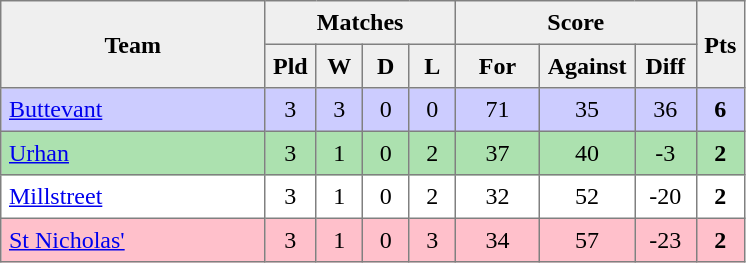<table style=border-collapse:collapse border=1 cellspacing=0 cellpadding=5>
<tr align=center bgcolor=#efefef>
<th rowspan=2 width=165>Team</th>
<th colspan=4>Matches</th>
<th colspan=3>Score</th>
<th rowspan=2width=20>Pts</th>
</tr>
<tr align=center bgcolor=#efefef>
<th width=20>Pld</th>
<th width=20>W</th>
<th width=20>D</th>
<th width=20>L</th>
<th width=45>For</th>
<th width=45>Against</th>
<th width=30>Diff</th>
</tr>
<tr align=center style="background:#ccccff;">
<td style="text-align:left;"><a href='#'>Buttevant</a></td>
<td>3</td>
<td>3</td>
<td>0</td>
<td>0</td>
<td>71</td>
<td>35</td>
<td>36</td>
<td><strong>6</strong></td>
</tr>
<tr align=center style="background:#ACE1AF;">
<td style="text-align:left;"><a href='#'>Urhan</a></td>
<td>3</td>
<td>1</td>
<td>0</td>
<td>2</td>
<td>37</td>
<td>40</td>
<td>-3</td>
<td><strong>2</strong></td>
</tr>
<tr align=center>
<td style="text-align:left;"><a href='#'>Millstreet</a></td>
<td>3</td>
<td>1</td>
<td>0</td>
<td>2</td>
<td>32</td>
<td>52</td>
<td>-20</td>
<td><strong>2</strong></td>
</tr>
<tr align=center style="background:#FFC0CB;">
<td style="text-align:left;"><a href='#'>St Nicholas'</a></td>
<td>3</td>
<td>1</td>
<td>0</td>
<td>3</td>
<td>34</td>
<td>57</td>
<td>-23</td>
<td><strong>2</strong></td>
</tr>
</table>
